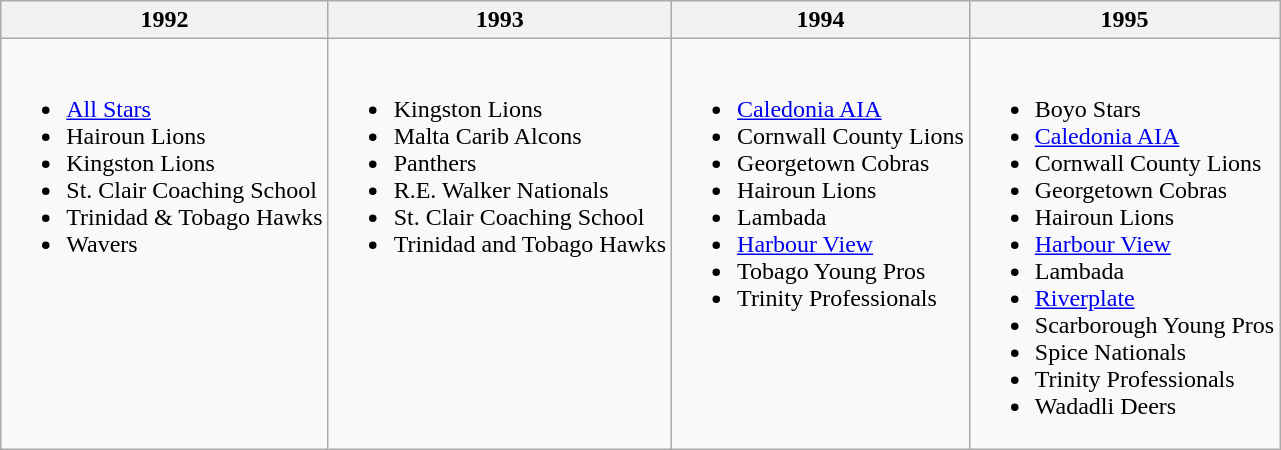<table class="wikitable">
<tr>
<th>1992</th>
<th>1993</th>
<th>1994</th>
<th>1995</th>
</tr>
<tr>
<td valign="top"><br><ul><li> <a href='#'>All Stars</a></li><li> Hairoun Lions</li><li> Kingston Lions</li><li> St. Clair Coaching School</li><li> Trinidad & Tobago Hawks</li><li> Wavers</li></ul></td>
<td valign="top"><br><ul><li> Kingston Lions</li><li> Malta Carib Alcons</li><li> Panthers</li><li> R.E. Walker Nationals</li><li> St. Clair Coaching School</li><li> Trinidad and Tobago Hawks</li></ul></td>
<td valign="top"><br><ul><li> <a href='#'>Caledonia AIA</a></li><li> Cornwall County Lions</li><li> Georgetown Cobras</li><li> Hairoun Lions</li><li> Lambada</li><li> <a href='#'>Harbour View</a></li><li> Tobago Young Pros</li><li> Trinity Professionals</li></ul></td>
<td valign="top"><br><ul><li> Boyo Stars</li><li> <a href='#'>Caledonia AIA</a></li><li> Cornwall County Lions</li><li> Georgetown Cobras</li><li> Hairoun Lions</li><li> <a href='#'>Harbour View</a></li><li> Lambada</li><li> <a href='#'>Riverplate</a></li><li> Scarborough Young Pros</li><li> Spice Nationals</li><li> Trinity Professionals</li><li> Wadadli Deers</li></ul></td>
</tr>
</table>
